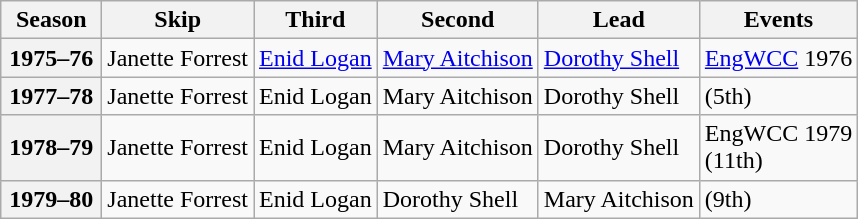<table class="wikitable">
<tr>
<th scope="col" width=60>Season</th>
<th scope="col">Skip</th>
<th scope="col">Third</th>
<th scope="col">Second</th>
<th scope="col">Lead</th>
<th scope="col">Events</th>
</tr>
<tr>
<th scope="row">1975–76</th>
<td>Janette Forrest</td>
<td><a href='#'>Enid Logan</a></td>
<td><a href='#'>Mary Aitchison</a></td>
<td><a href='#'>Dorothy Shell</a></td>
<td><a href='#'>EngWCC</a> 1976 </td>
</tr>
<tr>
<th scope="row">1977–78</th>
<td>Janette Forrest</td>
<td>Enid Logan</td>
<td>Mary Aitchison</td>
<td>Dorothy Shell</td>
<td> (5th)</td>
</tr>
<tr>
<th scope="row">1978–79</th>
<td>Janette Forrest</td>
<td>Enid Logan</td>
<td>Mary Aitchison</td>
<td>Dorothy Shell</td>
<td>EngWCC 1979 <br> (11th)</td>
</tr>
<tr>
<th scope="row">1979–80</th>
<td>Janette Forrest</td>
<td>Enid Logan</td>
<td>Dorothy Shell</td>
<td>Mary Aitchison</td>
<td> (9th)</td>
</tr>
</table>
